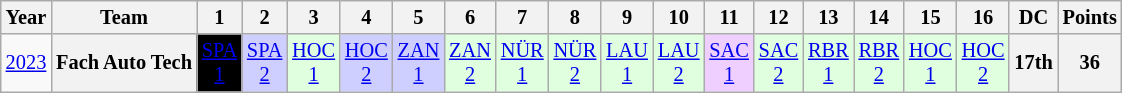<table class="wikitable" style="text-align:center; font-size:85%">
<tr>
<th>Year</th>
<th>Team</th>
<th>1</th>
<th>2</th>
<th>3</th>
<th>4</th>
<th>5</th>
<th>6</th>
<th>7</th>
<th>8</th>
<th>9</th>
<th>10</th>
<th>11</th>
<th>12</th>
<th>13</th>
<th>14</th>
<th>15</th>
<th>16</th>
<th>DC</th>
<th>Points</th>
</tr>
<tr>
<td><a href='#'>2023</a></td>
<th nowrap>Fach Auto Tech</th>
<td style="background:#000000;color:white"><a href='#'><span>SPA<br>1</span></a><br></td>
<td style="background:#CFCFFF;"><a href='#'>SPA<br>2</a><br></td>
<td style="background:#DFFFDF;"><a href='#'>HOC<br>1</a><br></td>
<td style="background:#CFCFFF;"><a href='#'>HOC<br>2</a><br></td>
<td style="background:#CFCFFF;"><a href='#'>ZAN<br>1</a><br></td>
<td style="background:#DFFFDF;"><a href='#'>ZAN<br>2</a><br></td>
<td style="background:#DFFFDF;"><a href='#'>NÜR<br>1</a><br></td>
<td style="background:#DFFFDF;"><a href='#'>NÜR<br>2</a><br></td>
<td style="background:#DFFFDF;"><a href='#'>LAU<br>1</a><br></td>
<td style="background:#DFFFDF;"><a href='#'>LAU<br>2</a><br></td>
<td style="background:#EFCFFF;"><a href='#'>SAC<br>1</a><br></td>
<td style="background:#DFFFDF;"><a href='#'>SAC<br>2</a><br></td>
<td style="background:#DFFFDF;"><a href='#'>RBR<br>1</a><br></td>
<td style="background:#DFFFDF;"><a href='#'>RBR<br>2</a><br></td>
<td style="background:#DFFFDF;"><a href='#'>HOC<br>1</a><br></td>
<td style="background:#DFFFDF;"><a href='#'>HOC<br>2</a><br></td>
<th>17th</th>
<th>36</th>
</tr>
</table>
